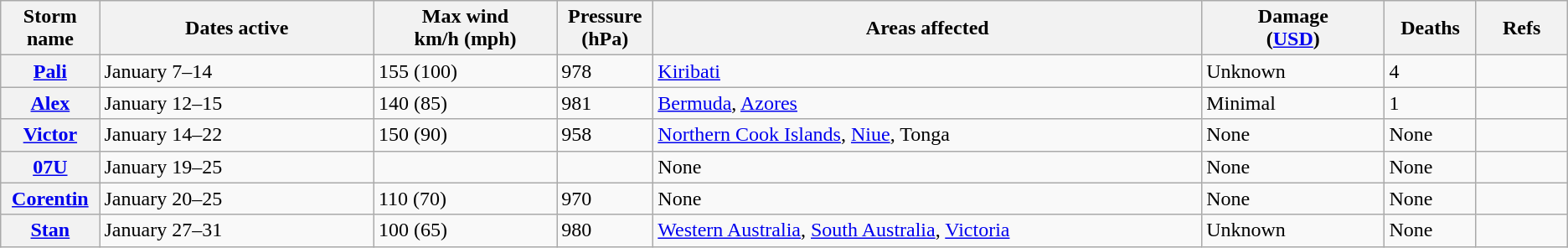<table class="wikitable sortable">
<tr>
<th width="5%">Storm name</th>
<th width="15%">Dates active</th>
<th width="10%">Max wind<br>km/h (mph)</th>
<th width="5%">Pressure<br>(hPa)</th>
<th width="30%">Areas affected</th>
<th width="10%">Damage<br>(<a href='#'>USD</a>)</th>
<th width="5%">Deaths</th>
<th width="5%">Refs</th>
</tr>
<tr>
<th><a href='#'>Pali</a></th>
<td>January 7–14</td>
<td>155 (100)</td>
<td>978</td>
<td><a href='#'>Kiribati</a></td>
<td>Unknown</td>
<td>4</td>
<td></td>
</tr>
<tr>
<th><a href='#'>Alex</a></th>
<td>January 12–15</td>
<td>140 (85)</td>
<td>981</td>
<td><a href='#'>Bermuda</a>, <a href='#'>Azores</a></td>
<td>Minimal</td>
<td>1</td>
<td></td>
</tr>
<tr>
<th><a href='#'>Victor</a></th>
<td>January 14–22</td>
<td>150 (90)</td>
<td>958</td>
<td><a href='#'>Northern Cook Islands</a>, <a href='#'>Niue</a>, Tonga</td>
<td>None</td>
<td>None</td>
<td></td>
</tr>
<tr>
<th><a href='#'>07U</a></th>
<td>January 19–25</td>
<td></td>
<td></td>
<td>None</td>
<td>None</td>
<td>None</td>
<td></td>
</tr>
<tr>
<th><a href='#'>Corentin</a></th>
<td>January 20–25</td>
<td>110 (70)</td>
<td>970</td>
<td>None</td>
<td>None</td>
<td>None</td>
<td></td>
</tr>
<tr>
<th><a href='#'>Stan</a></th>
<td>January 27–31</td>
<td>100 (65)</td>
<td>980</td>
<td><a href='#'>Western Australia</a>, <a href='#'>South Australia</a>, <a href='#'>Victoria</a></td>
<td>Unknown</td>
<td>None</td>
<td></td>
</tr>
</table>
